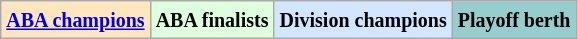<table class="wikitable">
<tr>
<td align="center" style="background:#FFE6BD;"><small><strong><a href='#'>ABA champions</a></strong> </small></td>
<td align="center" bgcolor="#DDFFDD"><small><strong>ABA finalists</strong></small></td>
<td align="center" bgcolor="#D0E7FF"><small><strong>Division champions</strong></small></td>
<td align="center" bgcolor="#96CDCD"><small><strong>Playoff berth</strong></small></td>
</tr>
</table>
